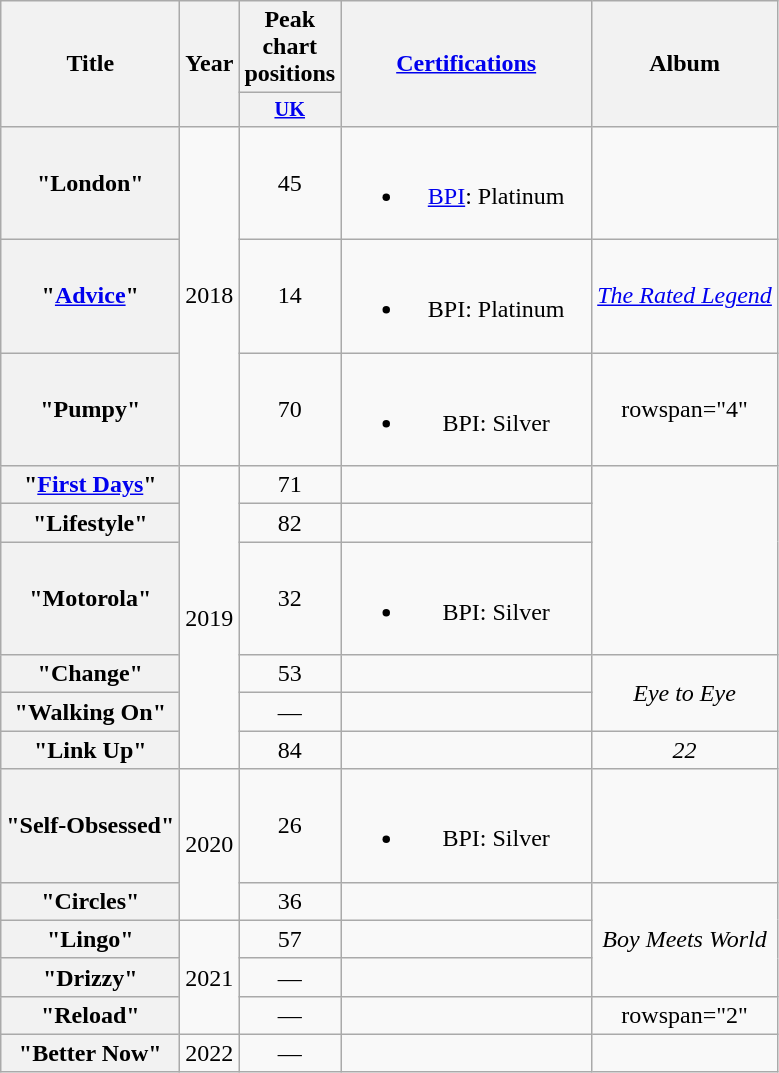<table class="wikitable plainrowheaders" style="text-align:center;">
<tr>
<th scope="col" rowspan="2">Title</th>
<th scope="col" rowspan="2">Year</th>
<th scope="col" colspan="1">Peak chart positions</th>
<th scope="col" rowspan="2" style="width:10em;"><a href='#'>Certifications</a></th>
<th scope="col" rowspan="2">Album</th>
</tr>
<tr>
<th scope="col" style="width:3em;font-size:85%;"><a href='#'>UK</a><br></th>
</tr>
<tr>
<th scope="row">"London"<br></th>
<td rowspan="3">2018</td>
<td>45</td>
<td><br><ul><li><a href='#'>BPI</a>: Platinum</li></ul></td>
<td></td>
</tr>
<tr>
<th scope="row">"<a href='#'>Advice</a>"<br></th>
<td>14</td>
<td><br><ul><li>BPI: Platinum</li></ul></td>
<td><em><a href='#'>The Rated Legend</a></em></td>
</tr>
<tr>
<th scope="row">"Pumpy"<br></th>
<td>70</td>
<td><br><ul><li>BPI: Silver</li></ul></td>
<td>rowspan="4" </td>
</tr>
<tr>
<th scope="row">"<a href='#'>First Days</a>"</th>
<td rowspan="6">2019</td>
<td>71</td>
<td></td>
</tr>
<tr>
<th scope="row">"Lifestyle"</th>
<td>82</td>
<td></td>
</tr>
<tr>
<th scope="row">"Motorola"<br></th>
<td>32</td>
<td><br><ul><li>BPI: Silver</li></ul></td>
</tr>
<tr>
<th scope="row">"Change"<br></th>
<td>53</td>
<td></td>
<td rowspan="2"><em>Eye to Eye</em></td>
</tr>
<tr>
<th scope="row">"Walking On"<br></th>
<td>—</td>
<td></td>
</tr>
<tr>
<th scope="row">"Link Up"<br></th>
<td>84</td>
<td></td>
<td><em>22</em></td>
</tr>
<tr>
<th scope="row">"Self-Obsessed"<br></th>
<td rowspan="2">2020</td>
<td>26</td>
<td><br><ul><li>BPI: Silver</li></ul></td>
<td></td>
</tr>
<tr>
<th scope="row">"Circles"<br></th>
<td>36</td>
<td></td>
<td rowspan="3"><em>Boy Meets World</em></td>
</tr>
<tr>
<th scope="row">"Lingo"<br></th>
<td rowspan="3">2021</td>
<td>57</td>
<td></td>
</tr>
<tr>
<th scope="row">"Drizzy"</th>
<td>—</td>
<td></td>
</tr>
<tr>
<th scope="row">"Reload"<br></th>
<td>—</td>
<td></td>
<td>rowspan="2" </td>
</tr>
<tr>
<th Scope="row">"Better Now"</th>
<td>2022</td>
<td>—</td>
<td></td>
</tr>
</table>
